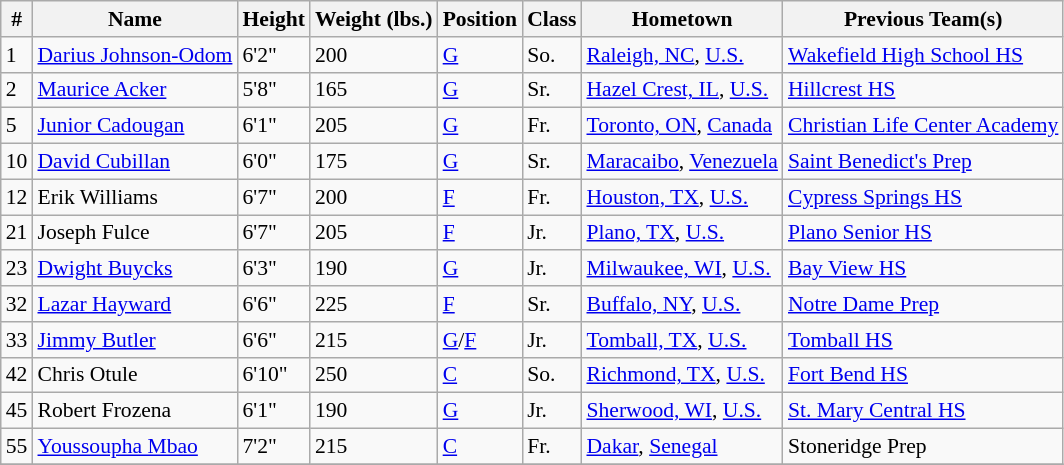<table class="wikitable" style="font-size: 90%">
<tr>
<th>#</th>
<th>Name</th>
<th>Height</th>
<th>Weight (lbs.)</th>
<th>Position</th>
<th>Class</th>
<th>Hometown</th>
<th>Previous Team(s)</th>
</tr>
<tr>
<td>1</td>
<td><a href='#'>Darius Johnson-Odom</a></td>
<td>6'2"</td>
<td>200</td>
<td><a href='#'>G</a></td>
<td>So.</td>
<td><a href='#'>Raleigh, NC</a>, <a href='#'>U.S.</a></td>
<td><a href='#'>Wakefield High School HS</a></td>
</tr>
<tr>
<td>2</td>
<td><a href='#'>Maurice Acker</a></td>
<td>5'8"</td>
<td>165</td>
<td><a href='#'>G</a></td>
<td>Sr.</td>
<td><a href='#'>Hazel Crest, IL</a>, <a href='#'>U.S.</a></td>
<td><a href='#'>Hillcrest HS</a></td>
</tr>
<tr>
<td>5</td>
<td><a href='#'>Junior Cadougan</a></td>
<td>6'1"</td>
<td>205</td>
<td><a href='#'>G</a></td>
<td>Fr.</td>
<td><a href='#'>Toronto, ON</a>, <a href='#'>Canada</a></td>
<td><a href='#'>Christian Life Center Academy</a></td>
</tr>
<tr>
<td>10</td>
<td><a href='#'>David Cubillan</a></td>
<td>6'0"</td>
<td>175</td>
<td><a href='#'>G</a></td>
<td>Sr.</td>
<td><a href='#'>Maracaibo</a>, <a href='#'>Venezuela</a></td>
<td><a href='#'>Saint Benedict's Prep</a></td>
</tr>
<tr>
<td>12</td>
<td>Erik Williams</td>
<td>6'7"</td>
<td>200</td>
<td><a href='#'>F</a></td>
<td>Fr.</td>
<td><a href='#'>Houston, TX</a>, <a href='#'>U.S.</a></td>
<td><a href='#'>Cypress Springs HS</a></td>
</tr>
<tr>
<td>21</td>
<td>Joseph Fulce</td>
<td>6'7"</td>
<td>205</td>
<td><a href='#'>F</a></td>
<td>Jr.</td>
<td><a href='#'>Plano, TX</a>, <a href='#'>U.S.</a></td>
<td><a href='#'>Plano Senior HS</a></td>
</tr>
<tr>
<td>23</td>
<td><a href='#'>Dwight Buycks</a></td>
<td>6'3"</td>
<td>190</td>
<td><a href='#'>G</a></td>
<td>Jr.</td>
<td><a href='#'>Milwaukee, WI</a>, <a href='#'>U.S.</a></td>
<td><a href='#'>Bay View HS</a></td>
</tr>
<tr>
<td>32</td>
<td><a href='#'>Lazar Hayward</a></td>
<td>6'6"</td>
<td>225</td>
<td><a href='#'>F</a></td>
<td>Sr.</td>
<td><a href='#'>Buffalo, NY</a>, <a href='#'>U.S.</a></td>
<td><a href='#'>Notre Dame Prep</a></td>
</tr>
<tr>
<td>33</td>
<td><a href='#'>Jimmy Butler</a></td>
<td>6'6"</td>
<td>215</td>
<td><a href='#'>G</a>/<a href='#'>F</a></td>
<td>Jr.</td>
<td><a href='#'>Tomball, TX</a>, <a href='#'>U.S.</a></td>
<td><a href='#'>Tomball HS</a></td>
</tr>
<tr>
<td>42</td>
<td>Chris Otule</td>
<td>6'10"</td>
<td>250</td>
<td><a href='#'>C</a></td>
<td>So.</td>
<td><a href='#'>Richmond, TX</a>, <a href='#'>U.S.</a></td>
<td><a href='#'>Fort Bend HS</a></td>
</tr>
<tr>
<td>45</td>
<td>Robert Frozena</td>
<td>6'1"</td>
<td>190</td>
<td><a href='#'>G</a></td>
<td>Jr.</td>
<td><a href='#'>Sherwood, WI</a>, <a href='#'>U.S.</a></td>
<td><a href='#'>St. Mary Central HS</a></td>
</tr>
<tr>
<td>55</td>
<td><a href='#'>Youssoupha Mbao</a></td>
<td>7'2"</td>
<td>215</td>
<td><a href='#'>C</a></td>
<td>Fr.</td>
<td><a href='#'>Dakar</a>, <a href='#'>Senegal</a></td>
<td>Stoneridge Prep</td>
</tr>
<tr>
</tr>
</table>
